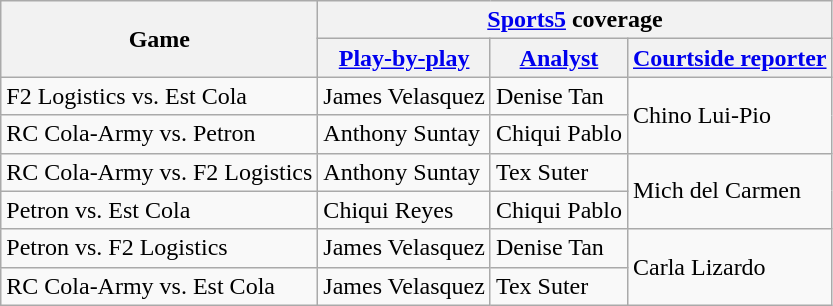<table class=wikitable>
<tr>
<th rowspan=2>Game</th>
<th colspan=3><a href='#'>Sports5</a> coverage</th>
</tr>
<tr>
<th><a href='#'>Play-by-play</a></th>
<th><a href='#'>Analyst</a></th>
<th><a href='#'>Courtside reporter</a></th>
</tr>
<tr>
<td>F2 Logistics vs. Est Cola</td>
<td>James Velasquez</td>
<td>Denise Tan</td>
<td rowspan=2>Chino Lui-Pio</td>
</tr>
<tr>
<td>RC Cola-Army vs. Petron</td>
<td>Anthony Suntay</td>
<td>Chiqui Pablo</td>
</tr>
<tr>
<td>RC Cola-Army vs. F2 Logistics</td>
<td>Anthony Suntay</td>
<td>Tex Suter</td>
<td rowspan=2>Mich del Carmen</td>
</tr>
<tr>
<td>Petron vs. Est Cola</td>
<td>Chiqui Reyes</td>
<td>Chiqui Pablo</td>
</tr>
<tr>
<td>Petron vs. F2 Logistics</td>
<td>James Velasquez</td>
<td>Denise Tan</td>
<td rowspan=2>Carla Lizardo</td>
</tr>
<tr>
<td>RC Cola-Army vs. Est Cola</td>
<td>James Velasquez</td>
<td>Tex Suter</td>
</tr>
</table>
